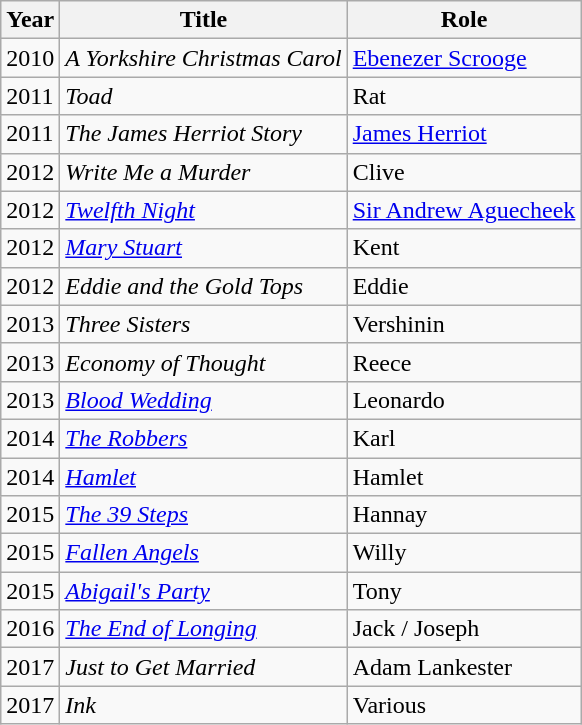<table class="wikitable">
<tr>
<th>Year</th>
<th>Title</th>
<th>Role</th>
</tr>
<tr>
<td>2010</td>
<td><em>A Yorkshire Christmas Carol</em></td>
<td><a href='#'>Ebenezer Scrooge</a></td>
</tr>
<tr>
<td>2011</td>
<td><em>Toad</em></td>
<td>Rat</td>
</tr>
<tr>
<td>2011</td>
<td><em>The James Herriot Story</em></td>
<td><a href='#'>James Herriot</a></td>
</tr>
<tr>
<td>2012</td>
<td><em>Write Me a Murder</em></td>
<td>Clive</td>
</tr>
<tr>
<td>2012</td>
<td><em><a href='#'>Twelfth Night</a></em></td>
<td><a href='#'>Sir Andrew Aguecheek</a></td>
</tr>
<tr>
<td>2012</td>
<td><em><a href='#'>Mary Stuart</a></em></td>
<td>Kent</td>
</tr>
<tr>
<td>2012</td>
<td><em>Eddie and the Gold Tops</em></td>
<td>Eddie</td>
</tr>
<tr>
<td>2013</td>
<td><em>Three Sisters</em></td>
<td>Vershinin</td>
</tr>
<tr>
<td>2013</td>
<td><em>Economy of Thought</em></td>
<td>Reece</td>
</tr>
<tr>
<td>2013</td>
<td><em><a href='#'>Blood Wedding</a></em></td>
<td>Leonardo</td>
</tr>
<tr>
<td>2014</td>
<td><em><a href='#'>The Robbers</a></em></td>
<td>Karl</td>
</tr>
<tr>
<td>2014</td>
<td><em><a href='#'>Hamlet</a></em></td>
<td>Hamlet</td>
</tr>
<tr>
<td>2015</td>
<td><em><a href='#'>The 39 Steps</a></em></td>
<td>Hannay</td>
</tr>
<tr>
<td>2015</td>
<td><em><a href='#'>Fallen Angels</a></em></td>
<td>Willy</td>
</tr>
<tr>
<td>2015</td>
<td><em><a href='#'>Abigail's Party</a></em></td>
<td>Tony</td>
</tr>
<tr>
<td>2016</td>
<td><em><a href='#'>The End of Longing</a></em></td>
<td>Jack / Joseph</td>
</tr>
<tr>
<td>2017</td>
<td><em>Just to Get Married</em></td>
<td>Adam Lankester</td>
</tr>
<tr>
<td>2017</td>
<td><em>Ink</em></td>
<td>Various</td>
</tr>
</table>
